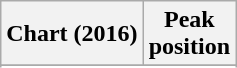<table class="wikitable sortable plainrowheaders" style="text-align:center">
<tr>
<th scope="col">Chart (2016)</th>
<th scope="col">Peak<br> position</th>
</tr>
<tr>
</tr>
<tr>
</tr>
<tr>
</tr>
</table>
